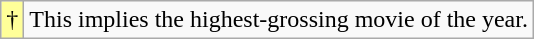<table class="wikitable">
<tr>
<td style="background-color:#FFFF99">†</td>
<td>This implies the highest-grossing movie of the year.</td>
</tr>
</table>
